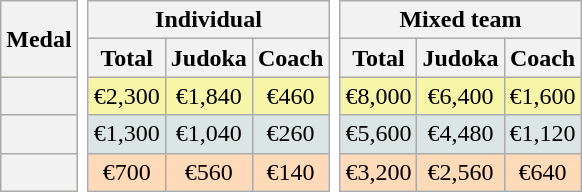<table class=wikitable style="border: none; background: none; text-align:center;">
<tr>
<th rowspan=2>Medal</th>
<td rowspan=5 style="width:1; border: none; background: none;"></td>
<th colspan=3>Individual</th>
<td rowspan=5 style="width:1; border: none; background: none;"></td>
<th colspan=3>Mixed team</th>
</tr>
<tr>
<th>Total</th>
<th>Judoka</th>
<th>Coach</th>
<th>Total</th>
<th>Judoka</th>
<th>Coach</th>
</tr>
<tr bgcolor=F7F6A8>
<th></th>
<td>€2,300</td>
<td>€1,840</td>
<td>€460</td>
<td>€8,000</td>
<td>€6,400</td>
<td>€1,600</td>
</tr>
<tr bgcolor=DCE5E5>
<th></th>
<td>€1,300</td>
<td>€1,040</td>
<td>€260</td>
<td>€5,600</td>
<td>€4,480</td>
<td>€1,120</td>
</tr>
<tr bgcolor=FFDAB9>
<th></th>
<td>€700</td>
<td>€560</td>
<td>€140</td>
<td>€3,200</td>
<td>€2,560</td>
<td>€640</td>
</tr>
</table>
